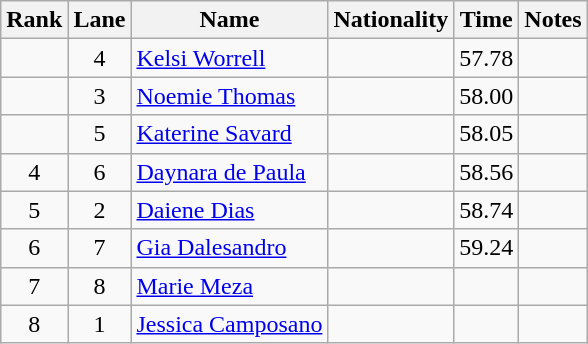<table class="wikitable sortable" style="text-align:center">
<tr>
<th>Rank</th>
<th>Lane</th>
<th>Name</th>
<th>Nationality</th>
<th>Time</th>
<th>Notes</th>
</tr>
<tr>
<td></td>
<td>4</td>
<td align=left><a href='#'>Kelsi Worrell</a></td>
<td align=left></td>
<td>57.78</td>
<td></td>
</tr>
<tr>
<td></td>
<td>3</td>
<td align=left><a href='#'>Noemie Thomas</a></td>
<td align=left></td>
<td>58.00</td>
<td></td>
</tr>
<tr>
<td></td>
<td>5</td>
<td align=left><a href='#'>Katerine Savard</a></td>
<td align=left></td>
<td>58.05</td>
<td></td>
</tr>
<tr>
<td>4</td>
<td>6</td>
<td align=left><a href='#'>Daynara de Paula</a></td>
<td align=left></td>
<td>58.56</td>
<td></td>
</tr>
<tr>
<td>5</td>
<td>2</td>
<td align=left><a href='#'>Daiene Dias</a></td>
<td align=left></td>
<td>58.74</td>
<td></td>
</tr>
<tr>
<td>6</td>
<td>7</td>
<td align=left><a href='#'>Gia Dalesandro</a></td>
<td align=left></td>
<td>59.24</td>
<td></td>
</tr>
<tr>
<td>7</td>
<td>8</td>
<td align=left><a href='#'>Marie Meza</a></td>
<td align=left></td>
<td></td>
<td></td>
</tr>
<tr>
<td>8</td>
<td>1</td>
<td align=left><a href='#'>Jessica Camposano</a></td>
<td align=left></td>
<td></td>
<td></td>
</tr>
</table>
